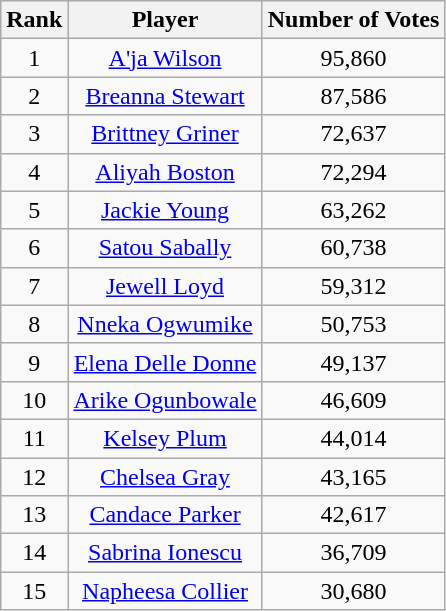<table class="wikitable" style="text-align:center">
<tr>
<th>Rank</th>
<th>Player</th>
<th>Number of Votes</th>
</tr>
<tr>
<td>1</td>
<td><a href='#'>A'ja Wilson</a></td>
<td>95,860</td>
</tr>
<tr>
<td>2</td>
<td><a href='#'>Breanna Stewart</a></td>
<td>87,586</td>
</tr>
<tr>
<td>3</td>
<td><a href='#'>Brittney Griner</a></td>
<td>72,637</td>
</tr>
<tr>
<td>4</td>
<td><a href='#'>Aliyah Boston</a></td>
<td>72,294</td>
</tr>
<tr>
<td>5</td>
<td><a href='#'>Jackie Young</a></td>
<td>63,262</td>
</tr>
<tr>
<td>6</td>
<td><a href='#'>Satou Sabally</a></td>
<td>60,738</td>
</tr>
<tr>
<td>7</td>
<td><a href='#'>Jewell Loyd</a></td>
<td>59,312</td>
</tr>
<tr>
<td>8</td>
<td><a href='#'>Nneka Ogwumike</a></td>
<td>50,753</td>
</tr>
<tr>
<td>9</td>
<td><a href='#'>Elena Delle Donne</a></td>
<td>49,137</td>
</tr>
<tr>
<td>10</td>
<td><a href='#'>Arike Ogunbowale</a></td>
<td>46,609</td>
</tr>
<tr>
<td>11</td>
<td><a href='#'>Kelsey Plum</a></td>
<td>44,014</td>
</tr>
<tr>
<td>12</td>
<td><a href='#'>Chelsea Gray</a></td>
<td>43,165</td>
</tr>
<tr>
<td>13</td>
<td><a href='#'>Candace Parker</a></td>
<td>42,617</td>
</tr>
<tr>
<td>14</td>
<td><a href='#'>Sabrina Ionescu</a></td>
<td>36,709</td>
</tr>
<tr>
<td>15</td>
<td><a href='#'>Napheesa Collier</a></td>
<td>30,680</td>
</tr>
</table>
